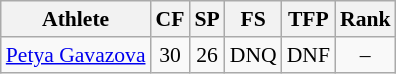<table class="wikitable" border="1" style="font-size:90%">
<tr>
<th>Athlete</th>
<th>CF</th>
<th>SP</th>
<th>FS</th>
<th>TFP</th>
<th>Rank</th>
</tr>
<tr align=center>
<td align=left><a href='#'>Petya Gavazova</a></td>
<td>30</td>
<td>26</td>
<td>DNQ</td>
<td>DNF</td>
<td>–</td>
</tr>
</table>
